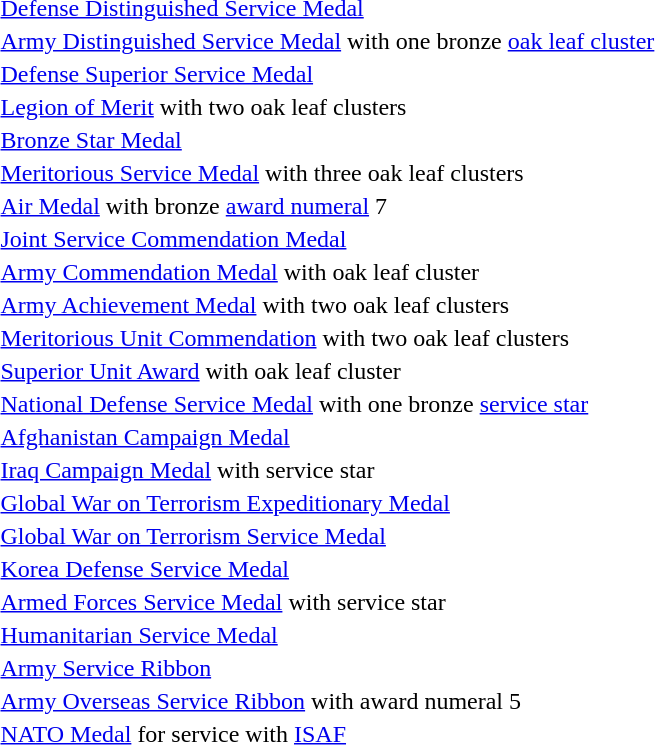<table>
<tr>
<td></td>
<td><a href='#'>Defense Distinguished Service Medal</a></td>
</tr>
<tr>
<td></td>
<td><a href='#'>Army Distinguished Service Medal</a> with one bronze <a href='#'>oak leaf cluster</a></td>
</tr>
<tr>
<td></td>
<td><a href='#'>Defense Superior Service Medal</a></td>
</tr>
<tr>
<td><span></span><span></span></td>
<td><a href='#'>Legion of Merit</a> with two oak leaf clusters</td>
</tr>
<tr>
<td></td>
<td><a href='#'>Bronze Star Medal</a></td>
</tr>
<tr>
<td><span></span><span></span><span></span></td>
<td><a href='#'>Meritorious Service Medal</a> with three oak leaf clusters</td>
</tr>
<tr>
<td><span></span></td>
<td><a href='#'>Air Medal</a> with bronze <a href='#'>award numeral</a> 7</td>
</tr>
<tr>
<td></td>
<td><a href='#'>Joint Service Commendation Medal</a></td>
</tr>
<tr>
<td></td>
<td><a href='#'>Army Commendation Medal</a> with oak leaf cluster</td>
</tr>
<tr>
<td><span></span><span></span></td>
<td><a href='#'>Army Achievement Medal</a> with two oak leaf clusters</td>
</tr>
<tr>
<td><span></span><span></span></td>
<td><a href='#'>Meritorious Unit Commendation</a> with two oak leaf clusters</td>
</tr>
<tr>
<td></td>
<td><a href='#'>Superior Unit Award</a> with oak leaf cluster</td>
</tr>
<tr>
<td></td>
<td><a href='#'>National Defense Service Medal</a> with one bronze <a href='#'>service star</a></td>
</tr>
<tr>
<td></td>
<td><a href='#'>Afghanistan Campaign Medal</a></td>
</tr>
<tr>
<td></td>
<td><a href='#'>Iraq Campaign Medal</a> with service star</td>
</tr>
<tr>
<td></td>
<td><a href='#'>Global War on Terrorism Expeditionary Medal</a></td>
</tr>
<tr>
<td></td>
<td><a href='#'>Global War on Terrorism Service Medal</a></td>
</tr>
<tr>
<td></td>
<td><a href='#'>Korea Defense Service Medal</a></td>
</tr>
<tr>
<td></td>
<td><a href='#'>Armed Forces Service Medal</a> with service star</td>
</tr>
<tr>
<td></td>
<td><a href='#'>Humanitarian Service Medal</a></td>
</tr>
<tr>
<td></td>
<td><a href='#'>Army Service Ribbon</a></td>
</tr>
<tr>
<td><span></span></td>
<td><a href='#'>Army Overseas Service Ribbon</a> with award numeral 5</td>
</tr>
<tr>
<td></td>
<td><a href='#'>NATO Medal</a> for service with <a href='#'>ISAF</a></td>
</tr>
</table>
